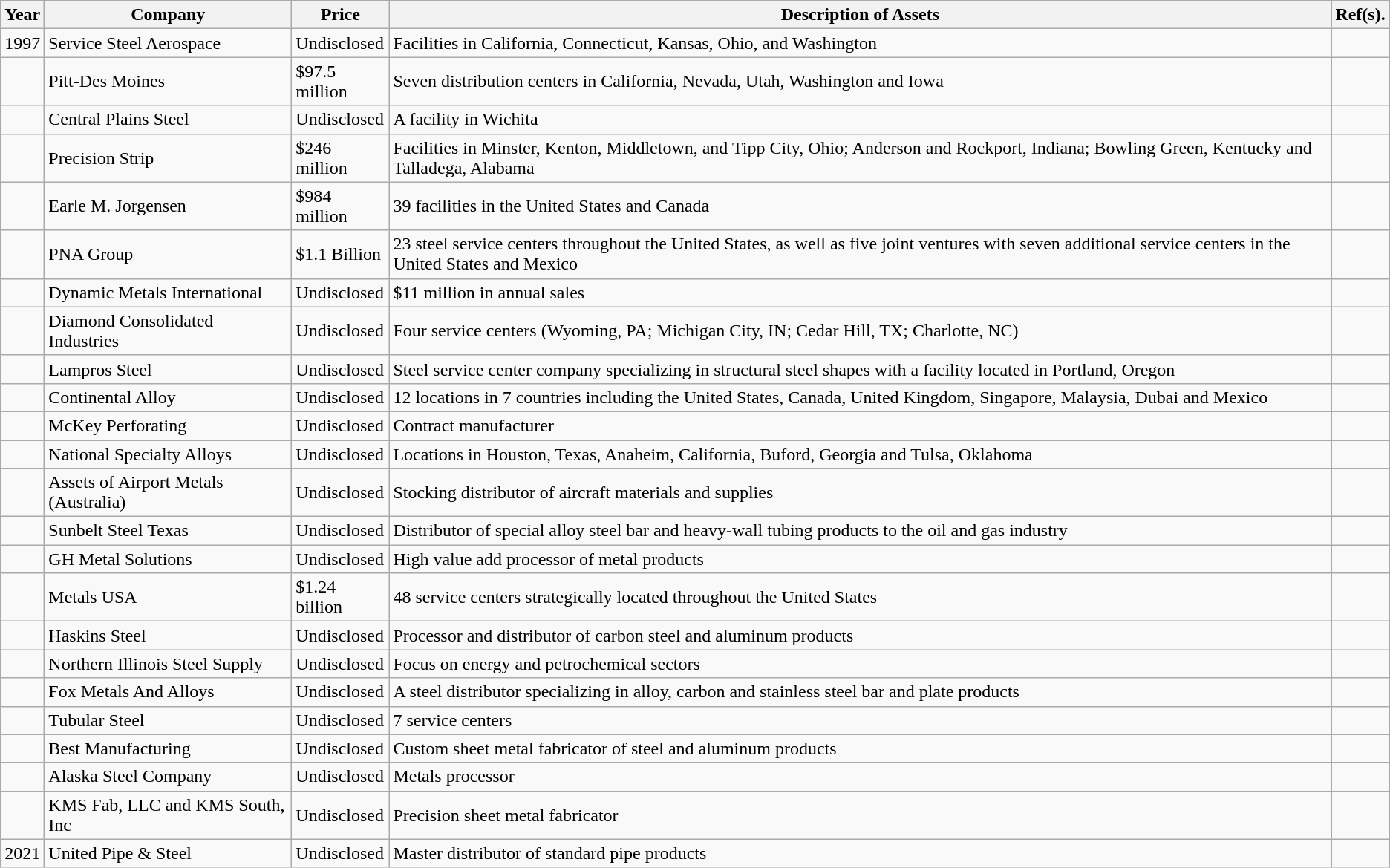<table class="wikitable sortable">
<tr>
<th scope="col">Year</th>
<th scope="col">Company</th>
<th scope="col" style="width:80px;">Price</th>
<th scope="col">Description of Assets</th>
<th scope="col" class="unsortable">Ref(s).</th>
</tr>
<tr>
<td>1997</td>
<td>Service Steel Aerospace</td>
<td>Undisclosed</td>
<td>Facilities in California, Connecticut, Kansas, Ohio, and Washington</td>
<td></td>
</tr>
<tr>
<td></td>
<td>Pitt-Des Moines</td>
<td>$97.5 million</td>
<td>Seven distribution centers in California, Nevada, Utah, Washington and Iowa</td>
<td></td>
</tr>
<tr>
<td></td>
<td>Central Plains Steel</td>
<td>Undisclosed</td>
<td>A facility in Wichita</td>
<td></td>
</tr>
<tr>
<td></td>
<td>Precision Strip</td>
<td>$246 million</td>
<td>Facilities in Minster, Kenton, Middletown, and Tipp City, Ohio; Anderson and Rockport, Indiana; Bowling Green, Kentucky and Talladega, Alabama</td>
<td></td>
</tr>
<tr>
<td></td>
<td>Earle M. Jorgensen</td>
<td>$984 million</td>
<td>39 facilities in the United States and Canada</td>
<td></td>
</tr>
<tr>
<td></td>
<td>PNA Group</td>
<td>$1.1 Billion</td>
<td>23 steel service centers throughout the United States, as well as five joint ventures with seven additional service centers in the United States and Mexico</td>
<td></td>
</tr>
<tr>
<td></td>
<td>Dynamic Metals International</td>
<td>Undisclosed</td>
<td>$11 million in annual sales</td>
<td></td>
</tr>
<tr>
<td></td>
<td>Diamond Consolidated Industries</td>
<td>Undisclosed</td>
<td>Four service centers (Wyoming, PA; Michigan City, IN; Cedar Hill, TX; Charlotte, NC)</td>
<td></td>
</tr>
<tr>
<td></td>
<td>Lampros Steel</td>
<td>Undisclosed</td>
<td>Steel service center company specializing in structural steel shapes with a facility located in Portland, Oregon</td>
<td></td>
</tr>
<tr>
<td></td>
<td>Continental Alloy</td>
<td>Undisclosed</td>
<td>12 locations in 7 countries including the United States, Canada, United Kingdom, Singapore, Malaysia, Dubai and Mexico</td>
<td></td>
</tr>
<tr>
<td></td>
<td>McKey Perforating</td>
<td>Undisclosed</td>
<td>Contract manufacturer</td>
<td></td>
</tr>
<tr>
<td></td>
<td>National Specialty Alloys</td>
<td>Undisclosed</td>
<td>Locations in Houston, Texas, Anaheim, California, Buford, Georgia and Tulsa, Oklahoma</td>
<td></td>
</tr>
<tr>
<td></td>
<td>Assets of Airport Metals (Australia)</td>
<td>Undisclosed</td>
<td>Stocking distributor of aircraft materials and supplies</td>
<td></td>
</tr>
<tr>
<td></td>
<td>Sunbelt Steel Texas</td>
<td>Undisclosed</td>
<td>Distributor of special alloy steel bar and heavy-wall tubing products to the oil and gas industry</td>
<td></td>
</tr>
<tr>
<td></td>
<td>GH Metal Solutions</td>
<td>Undisclosed</td>
<td>High value add processor of metal products</td>
<td></td>
</tr>
<tr>
<td></td>
<td>Metals USA</td>
<td>$1.24 billion</td>
<td>48 service centers strategically located throughout the United States</td>
<td></td>
</tr>
<tr>
<td></td>
<td>Haskins Steel</td>
<td>Undisclosed</td>
<td>Processor and distributor of carbon steel and aluminum products</td>
<td></td>
</tr>
<tr>
<td></td>
<td>Northern Illinois Steel Supply</td>
<td>Undisclosed</td>
<td>Focus on energy and petrochemical sectors</td>
<td></td>
</tr>
<tr>
<td></td>
<td>Fox Metals And Alloys</td>
<td>Undisclosed</td>
<td>A steel distributor specializing in alloy, carbon and stainless steel bar and plate products</td>
<td></td>
</tr>
<tr>
<td></td>
<td>Tubular Steel</td>
<td>Undisclosed</td>
<td>7 service centers</td>
<td></td>
</tr>
<tr>
<td></td>
<td>Best Manufacturing</td>
<td>Undisclosed</td>
<td>Custom sheet metal fabricator of steel and aluminum products</td>
<td></td>
</tr>
<tr>
<td></td>
<td>Alaska Steel Company</td>
<td>Undisclosed</td>
<td>Metals processor</td>
<td></td>
</tr>
<tr>
<td></td>
<td>KMS Fab, LLC and KMS South, Inc</td>
<td>Undisclosed</td>
<td>Precision sheet metal fabricator</td>
<td></td>
</tr>
<tr>
<td>2021</td>
<td>United Pipe & Steel</td>
<td>Undisclosed</td>
<td>Master distributor of standard pipe products</td>
<td></td>
</tr>
</table>
